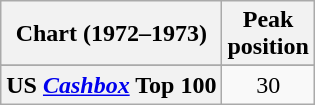<table class="wikitable sortable plainrowheaders" style="text-align:center">
<tr>
<th scope="col">Chart (1972–1973)</th>
<th scope="col">Peak<br>position</th>
</tr>
<tr>
</tr>
<tr>
</tr>
<tr>
</tr>
<tr>
</tr>
<tr>
<th scope="row">US  <em><a href='#'>Cashbox</a></em> Top 100</th>
<td>30</td>
</tr>
</table>
